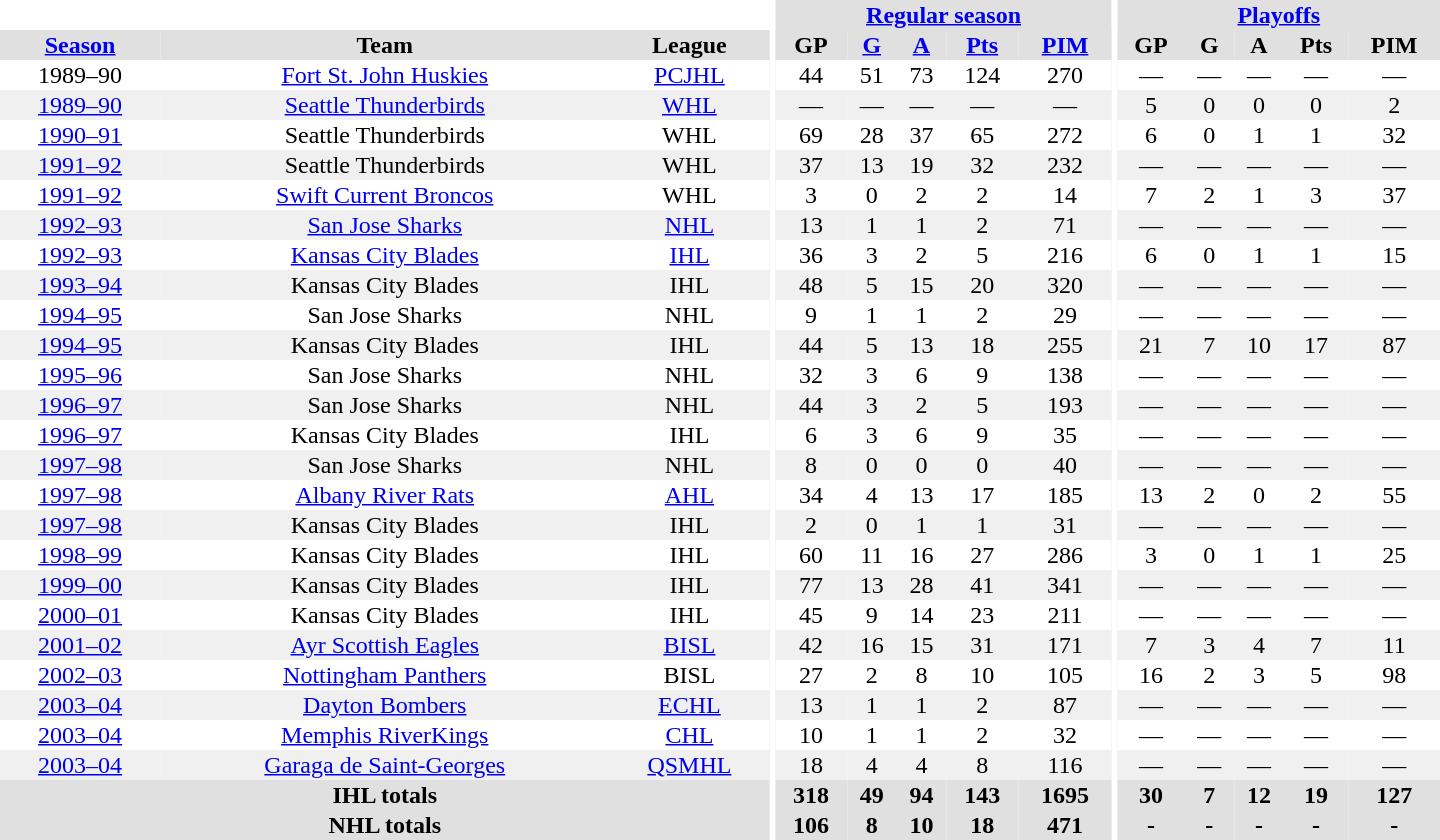<table border="0" cellpadding="1" cellspacing="0" style="text-align:center; width:60em">
<tr bgcolor="#e0e0e0">
<th colspan="3" bgcolor="#ffffff"></th>
<th rowspan="99" bgcolor="#ffffff"></th>
<th colspan="5"><a href='#'>Regular season</a></th>
<th rowspan="99" bgcolor="#ffffff"></th>
<th colspan="5"><a href='#'>Playoffs</a></th>
</tr>
<tr bgcolor="#e0e0e0">
<th><a href='#'>Season</a></th>
<th>Team</th>
<th>League</th>
<th>GP</th>
<th><a href='#'>G</a></th>
<th><a href='#'>A</a></th>
<th><a href='#'>Pts</a></th>
<th><a href='#'>PIM</a></th>
<th>GP</th>
<th>G</th>
<th>A</th>
<th>Pts</th>
<th>PIM</th>
</tr>
<tr>
<td>1989–90</td>
<td><a href='#'>Fort St. John Huskies</a></td>
<td><a href='#'>PCJHL</a></td>
<td>44</td>
<td>51</td>
<td>73</td>
<td>124</td>
<td>270</td>
<td>—</td>
<td>—</td>
<td>—</td>
<td>—</td>
<td>—</td>
</tr>
<tr bgcolor="#f0f0f0">
<td><a href='#'>1989–90</a></td>
<td><a href='#'>Seattle Thunderbirds</a></td>
<td><a href='#'>WHL</a></td>
<td>—</td>
<td>—</td>
<td>—</td>
<td>—</td>
<td>—</td>
<td>5</td>
<td>0</td>
<td>0</td>
<td>0</td>
<td>2</td>
</tr>
<tr>
<td><a href='#'>1990–91</a></td>
<td>Seattle Thunderbirds</td>
<td>WHL</td>
<td>69</td>
<td>28</td>
<td>37</td>
<td>65</td>
<td>272</td>
<td>6</td>
<td>0</td>
<td>1</td>
<td>1</td>
<td>32</td>
</tr>
<tr bgcolor="#f0f0f0">
<td><a href='#'>1991–92</a></td>
<td>Seattle Thunderbirds</td>
<td>WHL</td>
<td>37</td>
<td>13</td>
<td>19</td>
<td>32</td>
<td>232</td>
<td>—</td>
<td>—</td>
<td>—</td>
<td>—</td>
<td>—</td>
</tr>
<tr>
<td><a href='#'>1991–92</a></td>
<td><a href='#'>Swift Current Broncos</a></td>
<td>WHL</td>
<td>3</td>
<td>0</td>
<td>2</td>
<td>2</td>
<td>14</td>
<td>7</td>
<td>2</td>
<td>1</td>
<td>3</td>
<td>37</td>
</tr>
<tr bgcolor="#f0f0f0">
<td><a href='#'>1992–93</a></td>
<td><a href='#'>San Jose Sharks</a></td>
<td><a href='#'>NHL</a></td>
<td>13</td>
<td>1</td>
<td>1</td>
<td>2</td>
<td>71</td>
<td>—</td>
<td>—</td>
<td>—</td>
<td>—</td>
<td>—</td>
</tr>
<tr>
<td><a href='#'>1992–93</a></td>
<td><a href='#'>Kansas City Blades</a></td>
<td><a href='#'>IHL</a></td>
<td>36</td>
<td>3</td>
<td>2</td>
<td>5</td>
<td>216</td>
<td>6</td>
<td>0</td>
<td>1</td>
<td>1</td>
<td>15</td>
</tr>
<tr bgcolor="#f0f0f0">
<td><a href='#'>1993–94</a></td>
<td>Kansas City Blades</td>
<td>IHL</td>
<td>48</td>
<td>5</td>
<td>15</td>
<td>20</td>
<td>320</td>
<td>—</td>
<td>—</td>
<td>—</td>
<td>—</td>
<td>—</td>
</tr>
<tr>
<td><a href='#'>1994–95</a></td>
<td>San Jose Sharks</td>
<td>NHL</td>
<td>9</td>
<td>1</td>
<td>1</td>
<td>2</td>
<td>29</td>
<td>—</td>
<td>—</td>
<td>—</td>
<td>—</td>
<td>—</td>
</tr>
<tr bgcolor="#f0f0f0">
<td><a href='#'>1994–95</a></td>
<td>Kansas City Blades</td>
<td>IHL</td>
<td>44</td>
<td>5</td>
<td>13</td>
<td>18</td>
<td>255</td>
<td>21</td>
<td>7</td>
<td>10</td>
<td>17</td>
<td>87</td>
</tr>
<tr>
<td><a href='#'>1995–96</a></td>
<td>San Jose Sharks</td>
<td>NHL</td>
<td>32</td>
<td>3</td>
<td>6</td>
<td>9</td>
<td>138</td>
<td>—</td>
<td>—</td>
<td>—</td>
<td>—</td>
<td>—</td>
</tr>
<tr bgcolor="#f0f0f0">
<td><a href='#'>1996–97</a></td>
<td>San Jose Sharks</td>
<td>NHL</td>
<td>44</td>
<td>3</td>
<td>2</td>
<td>5</td>
<td>193</td>
<td>—</td>
<td>—</td>
<td>—</td>
<td>—</td>
<td>—</td>
</tr>
<tr>
<td><a href='#'>1996–97</a></td>
<td>Kansas City Blades</td>
<td>IHL</td>
<td>6</td>
<td>3</td>
<td>6</td>
<td>9</td>
<td>35</td>
<td>—</td>
<td>—</td>
<td>—</td>
<td>—</td>
<td>—</td>
</tr>
<tr bgcolor="#f0f0f0">
<td><a href='#'>1997–98</a></td>
<td>San Jose Sharks</td>
<td>NHL</td>
<td>8</td>
<td>0</td>
<td>0</td>
<td>0</td>
<td>40</td>
<td>—</td>
<td>—</td>
<td>—</td>
<td>—</td>
<td>—</td>
</tr>
<tr>
<td><a href='#'>1997–98</a></td>
<td><a href='#'>Albany River Rats</a></td>
<td><a href='#'>AHL</a></td>
<td>34</td>
<td>4</td>
<td>13</td>
<td>17</td>
<td>185</td>
<td>13</td>
<td>2</td>
<td>0</td>
<td>2</td>
<td>55</td>
</tr>
<tr bgcolor="#f0f0f0">
<td><a href='#'>1997–98</a></td>
<td>Kansas City Blades</td>
<td>IHL</td>
<td>2</td>
<td>0</td>
<td>1</td>
<td>1</td>
<td>31</td>
<td>—</td>
<td>—</td>
<td>—</td>
<td>—</td>
<td>—</td>
</tr>
<tr>
<td><a href='#'>1998–99</a></td>
<td>Kansas City Blades</td>
<td>IHL</td>
<td>60</td>
<td>11</td>
<td>16</td>
<td>27</td>
<td>286</td>
<td>3</td>
<td>0</td>
<td>1</td>
<td>1</td>
<td>25</td>
</tr>
<tr bgcolor="#f0f0f0">
<td><a href='#'>1999–00</a></td>
<td>Kansas City Blades</td>
<td>IHL</td>
<td>77</td>
<td>13</td>
<td>28</td>
<td>41</td>
<td>341</td>
<td>—</td>
<td>—</td>
<td>—</td>
<td>—</td>
<td>—</td>
</tr>
<tr>
<td><a href='#'>2000–01</a></td>
<td>Kansas City Blades</td>
<td>IHL</td>
<td>45</td>
<td>9</td>
<td>14</td>
<td>23</td>
<td>211</td>
<td>—</td>
<td>—</td>
<td>—</td>
<td>—</td>
<td>—</td>
</tr>
<tr bgcolor="#f0f0f0">
<td><a href='#'>2001–02</a></td>
<td><a href='#'>Ayr Scottish Eagles</a></td>
<td><a href='#'>BISL</a></td>
<td>42</td>
<td>16</td>
<td>15</td>
<td>31</td>
<td>171</td>
<td>7</td>
<td>3</td>
<td>4</td>
<td>7</td>
<td>11</td>
</tr>
<tr>
<td><a href='#'>2002–03</a></td>
<td><a href='#'>Nottingham Panthers</a></td>
<td>BISL</td>
<td>27</td>
<td>2</td>
<td>8</td>
<td>10</td>
<td>105</td>
<td>16</td>
<td>2</td>
<td>3</td>
<td>5</td>
<td>98</td>
</tr>
<tr bgcolor="#f0f0f0">
<td><a href='#'>2003–04</a></td>
<td><a href='#'>Dayton Bombers</a></td>
<td><a href='#'>ECHL</a></td>
<td>13</td>
<td>1</td>
<td>1</td>
<td>2</td>
<td>87</td>
<td>—</td>
<td>—</td>
<td>—</td>
<td>—</td>
<td>—</td>
</tr>
<tr>
<td><a href='#'>2003–04</a></td>
<td><a href='#'>Memphis RiverKings</a></td>
<td><a href='#'>CHL</a></td>
<td>10</td>
<td>1</td>
<td>1</td>
<td>2</td>
<td>32</td>
<td>—</td>
<td>—</td>
<td>—</td>
<td>—</td>
<td>—</td>
</tr>
<tr bgcolor="#f0f0f0">
<td><a href='#'>2003–04</a></td>
<td><a href='#'>Garaga de Saint-Georges</a></td>
<td><a href='#'>QSMHL</a></td>
<td>18</td>
<td>4</td>
<td>4</td>
<td>8</td>
<td>116</td>
<td>—</td>
<td>—</td>
<td>—</td>
<td>—</td>
<td>—</td>
</tr>
<tr>
</tr>
<tr bgcolor="#e0e0e0">
<th colspan="3">IHL totals</th>
<th>318</th>
<th>49</th>
<th>94</th>
<th>143</th>
<th>1695</th>
<th>30</th>
<th>7</th>
<th>12</th>
<th>19</th>
<th>127</th>
</tr>
<tr bgcolor="#e0e0e0">
<th colspan="3">NHL totals</th>
<th>106</th>
<th>8</th>
<th>10</th>
<th>18</th>
<th>471</th>
<th>-</th>
<th>-</th>
<th>-</th>
<th>-</th>
<th>-</th>
</tr>
</table>
